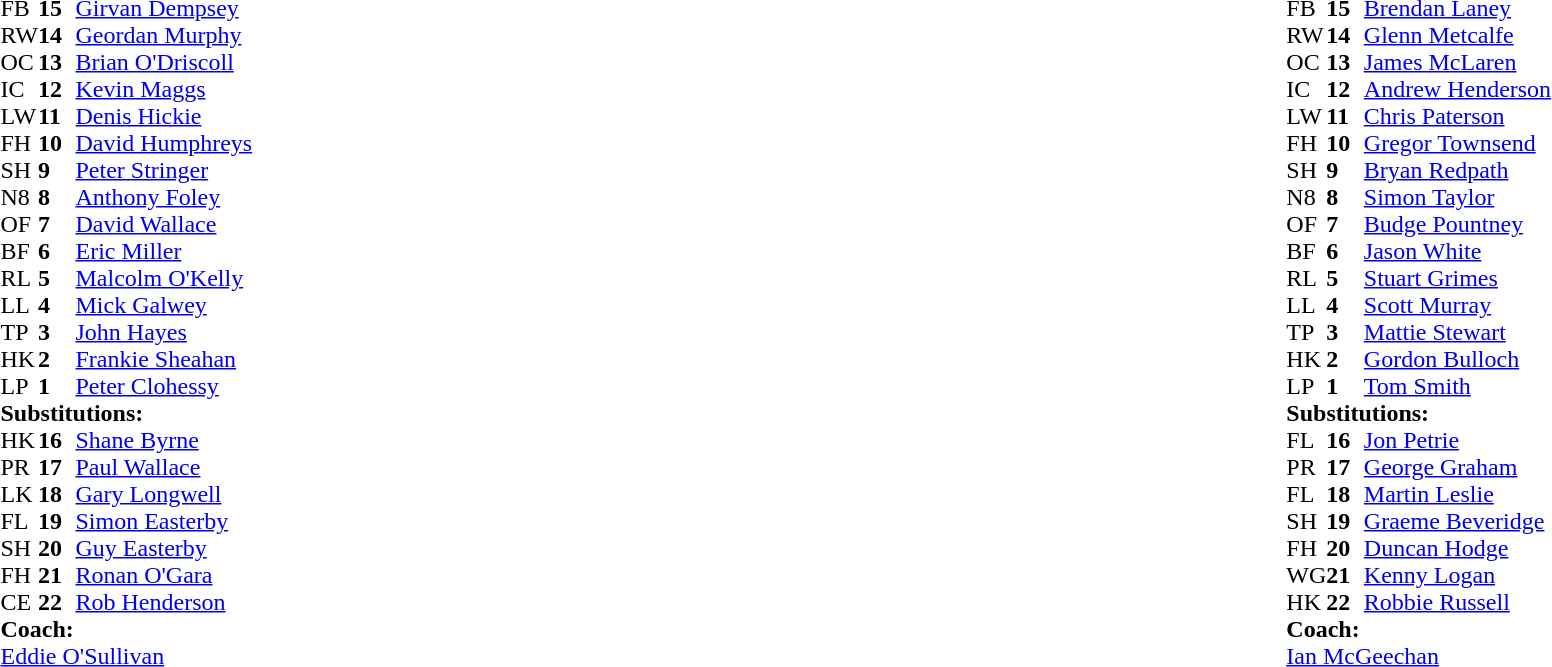<table width="100%">
<tr>
<td style="vertical-align:top" width="50%"><br><table cellspacing="0" cellpadding="0">
<tr>
<th width="25"></th>
<th width="25"></th>
</tr>
<tr>
<td>FB</td>
<td><strong>15</strong></td>
<td><a href='#'>Girvan Dempsey</a></td>
</tr>
<tr>
<td>RW</td>
<td><strong>14</strong></td>
<td><a href='#'>Geordan Murphy</a></td>
</tr>
<tr>
<td>OC</td>
<td><strong>13</strong></td>
<td><a href='#'>Brian O'Driscoll</a></td>
</tr>
<tr>
<td>IC</td>
<td><strong>12</strong></td>
<td><a href='#'>Kevin Maggs</a></td>
</tr>
<tr>
<td>LW</td>
<td><strong>11</strong></td>
<td><a href='#'>Denis Hickie</a></td>
</tr>
<tr>
<td>FH</td>
<td><strong>10</strong></td>
<td><a href='#'>David Humphreys</a></td>
<td></td>
<td></td>
</tr>
<tr>
<td>SH</td>
<td><strong>9</strong></td>
<td><a href='#'>Peter Stringer</a></td>
<td></td>
<td></td>
</tr>
<tr>
<td>N8</td>
<td><strong>8</strong></td>
<td><a href='#'>Anthony Foley</a></td>
</tr>
<tr>
<td>OF</td>
<td><strong>7</strong></td>
<td><a href='#'>David Wallace</a></td>
</tr>
<tr>
<td>BF</td>
<td><strong>6</strong></td>
<td><a href='#'>Eric Miller</a></td>
<td></td>
<td></td>
</tr>
<tr>
<td>RL</td>
<td><strong>5</strong></td>
<td><a href='#'>Malcolm O'Kelly</a></td>
</tr>
<tr>
<td>LL</td>
<td><strong>4</strong></td>
<td><a href='#'>Mick Galwey</a></td>
<td></td>
<td></td>
</tr>
<tr>
<td>TP</td>
<td><strong>3</strong></td>
<td><a href='#'>John Hayes</a></td>
</tr>
<tr>
<td>HK</td>
<td><strong>2</strong></td>
<td><a href='#'>Frankie Sheahan</a></td>
<td></td>
<td></td>
</tr>
<tr>
<td>LP</td>
<td><strong>1</strong></td>
<td><a href='#'>Peter Clohessy</a></td>
<td></td>
<td></td>
</tr>
<tr>
<td colspan="3"><strong>Substitutions:</strong></td>
</tr>
<tr>
<td>HK</td>
<td><strong>16</strong></td>
<td><a href='#'>Shane Byrne</a></td>
<td></td>
<td></td>
</tr>
<tr>
<td>PR</td>
<td><strong>17</strong></td>
<td><a href='#'>Paul Wallace</a></td>
<td></td>
<td></td>
</tr>
<tr>
<td>LK</td>
<td><strong>18</strong></td>
<td><a href='#'>Gary Longwell</a></td>
<td></td>
<td></td>
</tr>
<tr>
<td>FL</td>
<td><strong>19</strong></td>
<td><a href='#'>Simon Easterby</a></td>
<td></td>
<td></td>
</tr>
<tr>
<td>SH</td>
<td><strong>20</strong></td>
<td><a href='#'>Guy Easterby</a></td>
<td></td>
<td></td>
</tr>
<tr>
<td>FH</td>
<td><strong>21</strong></td>
<td><a href='#'>Ronan O'Gara</a></td>
<td></td>
<td></td>
</tr>
<tr>
<td>CE</td>
<td><strong>22</strong></td>
<td><a href='#'>Rob Henderson</a></td>
</tr>
<tr>
<td colspan="3"><strong>Coach:</strong></td>
</tr>
<tr>
<td colspan="3"><a href='#'>Eddie O'Sullivan</a></td>
</tr>
</table>
</td>
<td style="vertical-align:top"></td>
<td style="vertical-align:top" width="50%"><br><table cellspacing="0" cellpadding="0" align="center">
<tr>
<th width="25"></th>
<th width="25"></th>
</tr>
<tr>
<td>FB</td>
<td><strong>15</strong></td>
<td><a href='#'>Brendan Laney</a></td>
</tr>
<tr>
<td>RW</td>
<td><strong>14</strong></td>
<td><a href='#'>Glenn Metcalfe</a></td>
<td></td>
<td></td>
</tr>
<tr>
<td>OC</td>
<td><strong>13</strong></td>
<td><a href='#'>James McLaren</a></td>
</tr>
<tr>
<td>IC</td>
<td><strong>12</strong></td>
<td><a href='#'>Andrew Henderson</a></td>
</tr>
<tr>
<td>LW</td>
<td><strong>11</strong></td>
<td><a href='#'>Chris Paterson</a></td>
</tr>
<tr>
<td>FH</td>
<td><strong>10</strong></td>
<td><a href='#'>Gregor Townsend</a></td>
</tr>
<tr>
<td>SH</td>
<td><strong>9</strong></td>
<td><a href='#'>Bryan Redpath</a></td>
</tr>
<tr>
<td>N8</td>
<td><strong>8</strong></td>
<td><a href='#'>Simon Taylor</a></td>
</tr>
<tr>
<td>OF</td>
<td><strong>7</strong></td>
<td><a href='#'>Budge Pountney</a></td>
<td></td>
</tr>
<tr>
<td>BF</td>
<td><strong>6</strong></td>
<td><a href='#'>Jason White</a></td>
<td></td>
<td></td>
</tr>
<tr>
<td>RL</td>
<td><strong>5</strong></td>
<td><a href='#'>Stuart Grimes</a></td>
</tr>
<tr>
<td>LL</td>
<td><strong>4</strong></td>
<td><a href='#'>Scott Murray</a></td>
</tr>
<tr>
<td>TP</td>
<td><strong>3</strong></td>
<td><a href='#'>Mattie Stewart</a></td>
<td></td>
<td></td>
</tr>
<tr>
<td>HK</td>
<td><strong>2</strong></td>
<td><a href='#'>Gordon Bulloch</a></td>
</tr>
<tr>
<td>LP</td>
<td><strong>1</strong></td>
<td><a href='#'>Tom Smith</a></td>
</tr>
<tr>
<td colspan="3"><strong>Substitutions:</strong></td>
</tr>
<tr>
<td>FL</td>
<td><strong>16</strong></td>
<td><a href='#'>Jon Petrie</a></td>
</tr>
<tr>
<td>PR</td>
<td><strong>17</strong></td>
<td><a href='#'>George Graham</a></td>
<td></td>
<td></td>
</tr>
<tr>
<td>FL</td>
<td><strong>18</strong></td>
<td><a href='#'>Martin Leslie</a></td>
<td></td>
<td></td>
</tr>
<tr>
<td>SH</td>
<td><strong>19</strong></td>
<td><a href='#'>Graeme Beveridge</a></td>
</tr>
<tr>
<td>FH</td>
<td><strong>20</strong></td>
<td><a href='#'>Duncan Hodge</a></td>
</tr>
<tr>
<td>WG</td>
<td><strong>21</strong></td>
<td><a href='#'>Kenny Logan</a></td>
</tr>
<tr>
<td>HK</td>
<td><strong>22</strong></td>
<td><a href='#'>Robbie Russell</a></td>
<td></td>
<td></td>
</tr>
<tr>
<td colspan="3"><strong>Coach:</strong></td>
</tr>
<tr>
<td colspan="3"><a href='#'>Ian McGeechan</a></td>
</tr>
</table>
</td>
</tr>
</table>
